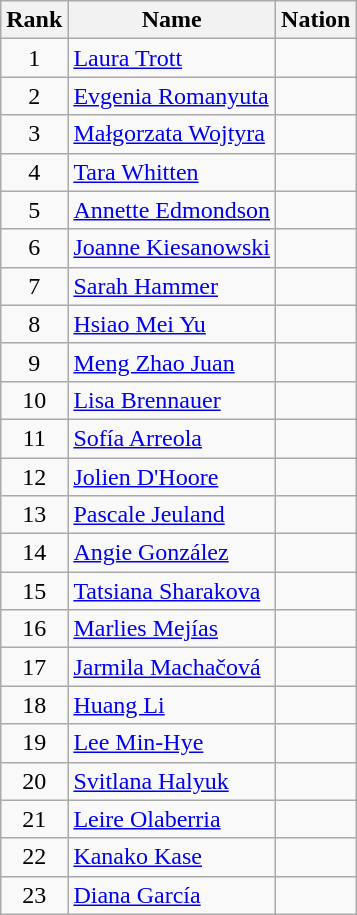<table class="wikitable sortable" style="text-align:center">
<tr>
<th>Rank</th>
<th>Name</th>
<th>Nation</th>
</tr>
<tr>
<td>1</td>
<td align=left><a href='#'>Laura Trott</a></td>
<td align=left></td>
</tr>
<tr>
<td>2</td>
<td align=left><a href='#'>Evgenia Romanyuta</a></td>
<td align=left></td>
</tr>
<tr>
<td>3</td>
<td align=left><a href='#'>Małgorzata Wojtyra</a></td>
<td align=left></td>
</tr>
<tr>
<td>4</td>
<td align=left><a href='#'>Tara Whitten</a></td>
<td align=left></td>
</tr>
<tr>
<td>5</td>
<td align=left><a href='#'>Annette Edmondson</a></td>
<td align=left></td>
</tr>
<tr>
<td>6</td>
<td align=left><a href='#'>Joanne Kiesanowski</a></td>
<td align=left></td>
</tr>
<tr>
<td>7</td>
<td align=left><a href='#'>Sarah Hammer</a></td>
<td align=left></td>
</tr>
<tr>
<td>8</td>
<td align=left><a href='#'>Hsiao Mei Yu</a></td>
<td align=left></td>
</tr>
<tr>
<td>9</td>
<td align=left><a href='#'>Meng Zhao Juan</a></td>
<td align=left></td>
</tr>
<tr>
<td>10</td>
<td align=left><a href='#'>Lisa Brennauer</a></td>
<td align=left></td>
</tr>
<tr>
<td>11</td>
<td align=left><a href='#'>Sofía Arreola</a></td>
<td align=left></td>
</tr>
<tr>
<td>12</td>
<td align=left><a href='#'>Jolien D'Hoore</a></td>
<td align=left></td>
</tr>
<tr>
<td>13</td>
<td align=left><a href='#'>Pascale Jeuland</a></td>
<td align=left></td>
</tr>
<tr>
<td>14</td>
<td align=left><a href='#'>Angie González</a></td>
<td align=left></td>
</tr>
<tr>
<td>15</td>
<td align=left><a href='#'>Tatsiana Sharakova</a></td>
<td align=left></td>
</tr>
<tr>
<td>16</td>
<td align=left><a href='#'>Marlies Mejías</a></td>
<td align=left></td>
</tr>
<tr>
<td>17</td>
<td align=left><a href='#'>Jarmila Machačová</a></td>
<td align=left></td>
</tr>
<tr>
<td>18</td>
<td align=left><a href='#'>Huang Li</a></td>
<td align=left></td>
</tr>
<tr>
<td>19</td>
<td align=left><a href='#'>Lee Min-Hye</a></td>
<td align=left></td>
</tr>
<tr>
<td>20</td>
<td align=left><a href='#'>Svitlana Halyuk</a></td>
<td align=left></td>
</tr>
<tr>
<td>21</td>
<td align=left><a href='#'>Leire Olaberria</a></td>
<td align=left></td>
</tr>
<tr>
<td>22</td>
<td align=left><a href='#'>Kanako Kase</a></td>
<td align=left></td>
</tr>
<tr>
<td>23</td>
<td align=left><a href='#'>Diana García</a></td>
<td align=left></td>
</tr>
</table>
